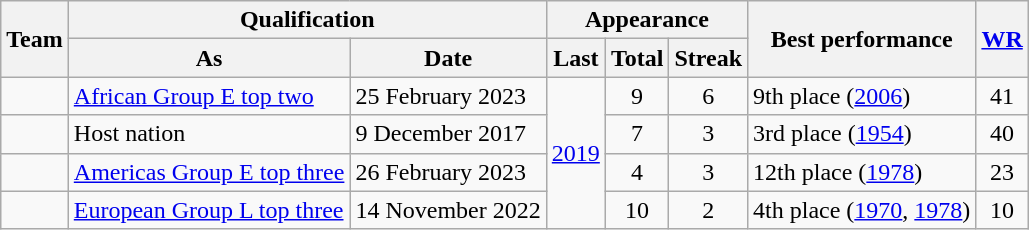<table class="wikitable">
<tr>
<th rowspan=2>Team</th>
<th colspan=2>Qualification</th>
<th colspan=3>Appearance</th>
<th rowspan=2>Best performance</th>
<th rowspan=2><a href='#'>WR</a></th>
</tr>
<tr>
<th>As</th>
<th>Date</th>
<th>Last</th>
<th>Total</th>
<th>Streak</th>
</tr>
<tr>
<td align=left></td>
<td align=left><a href='#'>African Group E top two</a></td>
<td>25 February 2023</td>
<td rowspan=4><a href='#'>2019</a></td>
<td align=center>9</td>
<td align=center>6</td>
<td align=left>9th place (<a href='#'>2006</a>)</td>
<td align=center>41</td>
</tr>
<tr>
<td align=left></td>
<td align=left>Host nation</td>
<td>9 December 2017</td>
<td align=center>7</td>
<td align=center>3</td>
<td align=left>3rd place (<a href='#'>1954</a>)</td>
<td align=center>40</td>
</tr>
<tr>
<td align=left></td>
<td align=left><a href='#'>Americas Group E top three</a></td>
<td>26 February 2023</td>
<td align=center>4</td>
<td align=center>3</td>
<td align=left>12th place (<a href='#'>1978</a>)</td>
<td align=center>23</td>
</tr>
<tr>
<td align=left></td>
<td align=left><a href='#'>European Group L top three</a></td>
<td>14 November 2022</td>
<td align=center>10</td>
<td align=center>2</td>
<td align=left>4th place (<a href='#'>1970</a>, <a href='#'>1978</a>)</td>
<td align=center>10</td>
</tr>
</table>
